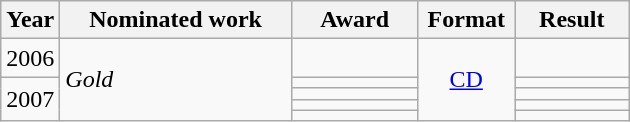<table class="wikitable">
<tr>
<th style="width:32px;">Year</th>
<th style="width:147px;">Nominated work</th>
<th style="width:77px;">Award</th>
<th style="width:57px;">Format</th>
<th style="width:69px;">Result</th>
</tr>
<tr>
<td>2006</td>
<td rowspan="5"><em>Gold</em></td>
<td></td>
<td rowspan="5" style="text-align:center;"><a href='#'>CD</a></td>
<td></td>
</tr>
<tr>
<td rowspan="4">2007</td>
<td></td>
<td></td>
</tr>
<tr>
<td></td>
<td></td>
</tr>
<tr>
<td></td>
<td></td>
</tr>
<tr>
<td></td>
<td></td>
</tr>
</table>
